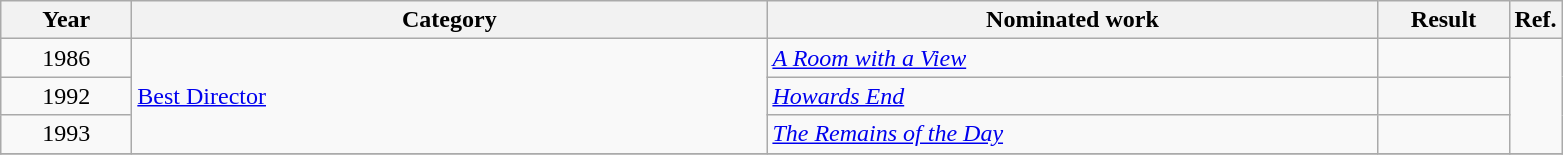<table class=wikitable>
<tr>
<th scope="col" style="width:5em;">Year</th>
<th scope="col" style="width:26em;">Category</th>
<th scope="col" style="width:25em;">Nominated work</th>
<th scope="col" style="width:5em;">Result</th>
<th>Ref.</th>
</tr>
<tr>
<td style="text-align:center;">1986</td>
<td rowspan="3"><a href='#'>Best Director</a></td>
<td><em><a href='#'>A Room with a View</a></em></td>
<td></td>
<td rowspan=3></td>
</tr>
<tr>
<td style="text-align:center;">1992</td>
<td><em><a href='#'>Howards End</a></em></td>
<td></td>
</tr>
<tr>
<td style="text-align:center;">1993</td>
<td><em><a href='#'>The Remains of the Day</a></em></td>
<td></td>
</tr>
<tr>
</tr>
</table>
